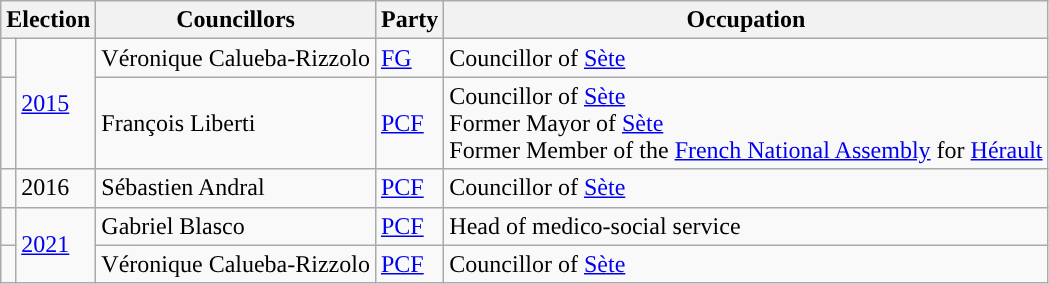<table class="wikitable">
<tr>
<th colspan="2">Election</th>
<th>Councillors</th>
<th>Party</th>
<th>Occupation</th>
</tr>
<tr>
<td style="background-color: "></td>
<td rowspan="2"><a href='#'>2015</a></td>
<td>Véronique Calueba-Rizzolo</td>
<td><a href='#'>FG</a></td>
<td>Councillor of <a href='#'>Sète</a></td>
</tr>
<tr>
<td style="background-color: "></td>
<td>François Liberti</td>
<td><a href='#'>PCF</a></td>
<td>Councillor of <a href='#'>Sète</a><br>Former Mayor of <a href='#'>Sète</a><br>Former Member of the <a href='#'>French National Assembly</a> for <a href='#'>Hérault</a></td>
</tr>
<tr>
<td style="background-color: "></td>
<td>2016</td>
<td>Sébastien Andral</td>
<td><a href='#'>PCF</a></td>
<td>Councillor of <a href='#'>Sète</a></td>
</tr>
<tr>
<td style="background-color: "></td>
<td rowspan="2"><a href='#'>2021</a></td>
<td>Gabriel Blasco</td>
<td><a href='#'>PCF</a></td>
<td>Head of medico-social service</td>
</tr>
<tr>
<td style="background-color: "></td>
<td>Véronique Calueba-Rizzolo</td>
<td><a href='#'>PCF</a></td>
<td>Councillor of <a href='#'>Sète</a></td>
</tr>
</table>
